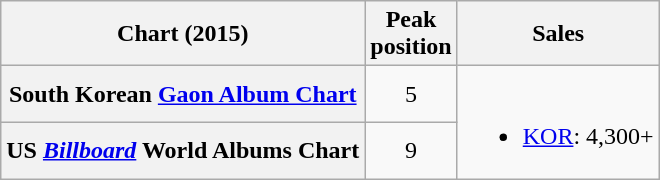<table class="wikitable sortable plainrowheaders">
<tr>
<th scope="col">Chart (2015)</th>
<th scope="col">Peak<br>position</th>
<th scope="col">Sales</th>
</tr>
<tr>
<th scope="row">South Korean <a href='#'>Gaon Album Chart</a></th>
<td style="text-align:center;">5</td>
<td rowspan="2"><br><ul><li><a href='#'>KOR</a>: 4,300+</li></ul></td>
</tr>
<tr>
<th scope="row">US <em><a href='#'>Billboard</a></em> World Albums Chart</th>
<td style="text-align:center;">9</td>
</tr>
</table>
